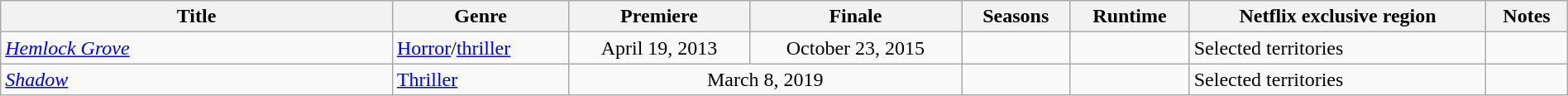<table class="wikitable sortable" style="width:100%;">
<tr>
<th scope="col" style="width:25%;">Title</th>
<th>Genre</th>
<th>Premiere</th>
<th>Finale</th>
<th>Seasons</th>
<th>Runtime</th>
<th>Netflix exclusive region</th>
<th>Notes</th>
</tr>
<tr>
<td><em><a href='#'>Hemlock Grove</a></em></td>
<td><a href='#'>Horror</a>/<a href='#'>thriller</a></td>
<td style="text-align:center">April 19, 2013</td>
<td style="text-align:center">October 23, 2015</td>
<td></td>
<td></td>
<td>Selected territories</td>
<td></td>
</tr>
<tr>
<td><em><a href='#'>Shadow</a></em></td>
<td><a href='#'>Thriller</a></td>
<td colspan="2" style="text-align:center">March 8, 2019</td>
<td></td>
<td></td>
<td>Selected territories</td>
<td></td>
</tr>
</table>
